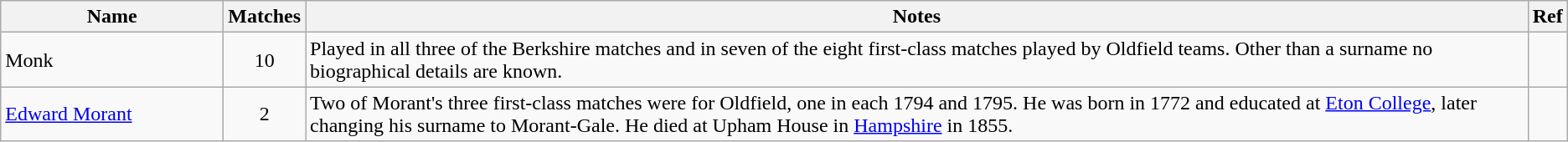<table class="wikitable">
<tr>
<th style="width:170px">Name</th>
<th>Matches</th>
<th>Notes</th>
<th>Ref</th>
</tr>
<tr>
<td>Monk</td>
<td align=center>10</td>
<td>Played in all three of the Berkshire matches and in seven of the eight first-class matches played by Oldfield teams. Other than a surname no biographical details are known.</td>
<td></td>
</tr>
<tr>
<td><a href='#'>Edward Morant</a></td>
<td align=center>2</td>
<td>Two of Morant's three first-class matches were for Oldfield, one in each 1794 and 1795. He was born in 1772 and educated at <a href='#'>Eton College</a>, later changing his surname to Morant-Gale. He died at Upham House in <a href='#'>Hampshire</a> in 1855.</td>
<td></td>
</tr>
</table>
